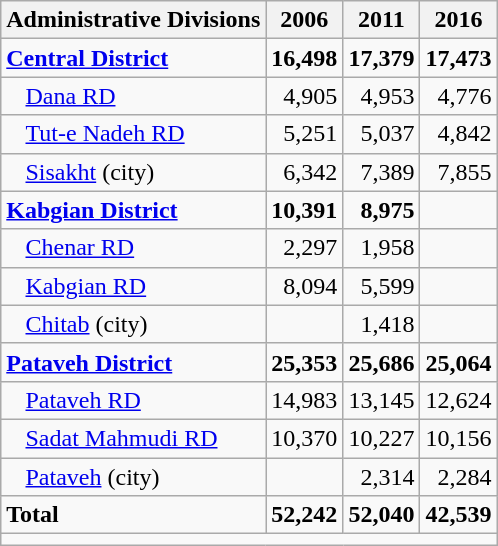<table class="wikitable">
<tr>
<th>Administrative Divisions</th>
<th>2006</th>
<th>2011</th>
<th>2016</th>
</tr>
<tr>
<td><strong><a href='#'>Central District</a></strong></td>
<td style="text-align: right;"><strong>16,498</strong></td>
<td style="text-align: right;"><strong>17,379</strong></td>
<td style="text-align: right;"><strong>17,473</strong></td>
</tr>
<tr>
<td style="padding-left: 1em;"><a href='#'>Dana RD</a></td>
<td style="text-align: right;">4,905</td>
<td style="text-align: right;">4,953</td>
<td style="text-align: right;">4,776</td>
</tr>
<tr>
<td style="padding-left: 1em;"><a href='#'>Tut-e Nadeh RD</a></td>
<td style="text-align: right;">5,251</td>
<td style="text-align: right;">5,037</td>
<td style="text-align: right;">4,842</td>
</tr>
<tr>
<td style="padding-left: 1em;"><a href='#'>Sisakht</a> (city)</td>
<td style="text-align: right;">6,342</td>
<td style="text-align: right;">7,389</td>
<td style="text-align: right;">7,855</td>
</tr>
<tr>
<td><strong><a href='#'>Kabgian District</a></strong></td>
<td style="text-align: right;"><strong>10,391</strong></td>
<td style="text-align: right;"><strong>8,975</strong></td>
<td style="text-align: right;"></td>
</tr>
<tr>
<td style="padding-left: 1em;"><a href='#'>Chenar RD</a></td>
<td style="text-align: right;">2,297</td>
<td style="text-align: right;">1,958</td>
<td style="text-align: right;"></td>
</tr>
<tr>
<td style="padding-left: 1em;"><a href='#'>Kabgian RD</a></td>
<td style="text-align: right;">8,094</td>
<td style="text-align: right;">5,599</td>
<td style="text-align: right;"></td>
</tr>
<tr>
<td style="padding-left: 1em;"><a href='#'>Chitab</a> (city)</td>
<td style="text-align: right;"></td>
<td style="text-align: right;">1,418</td>
<td style="text-align: right;"></td>
</tr>
<tr>
<td><strong><a href='#'>Pataveh District</a></strong></td>
<td style="text-align: right;"><strong>25,353</strong></td>
<td style="text-align: right;"><strong>25,686</strong></td>
<td style="text-align: right;"><strong>25,064</strong></td>
</tr>
<tr>
<td style="padding-left: 1em;"><a href='#'>Pataveh RD</a></td>
<td style="text-align: right;">14,983</td>
<td style="text-align: right;">13,145</td>
<td style="text-align: right;">12,624</td>
</tr>
<tr>
<td style="padding-left: 1em;"><a href='#'>Sadat Mahmudi RD</a></td>
<td style="text-align: right;">10,370</td>
<td style="text-align: right;">10,227</td>
<td style="text-align: right;">10,156</td>
</tr>
<tr>
<td style="padding-left: 1em;"><a href='#'>Pataveh</a> (city)</td>
<td style="text-align: right;"></td>
<td style="text-align: right;">2,314</td>
<td style="text-align: right;">2,284</td>
</tr>
<tr>
<td><strong>Total</strong></td>
<td style="text-align: right;"><strong>52,242</strong></td>
<td style="text-align: right;"><strong>52,040</strong></td>
<td style="text-align: right;"><strong>42,539</strong></td>
</tr>
<tr>
<td colspan=4></td>
</tr>
</table>
